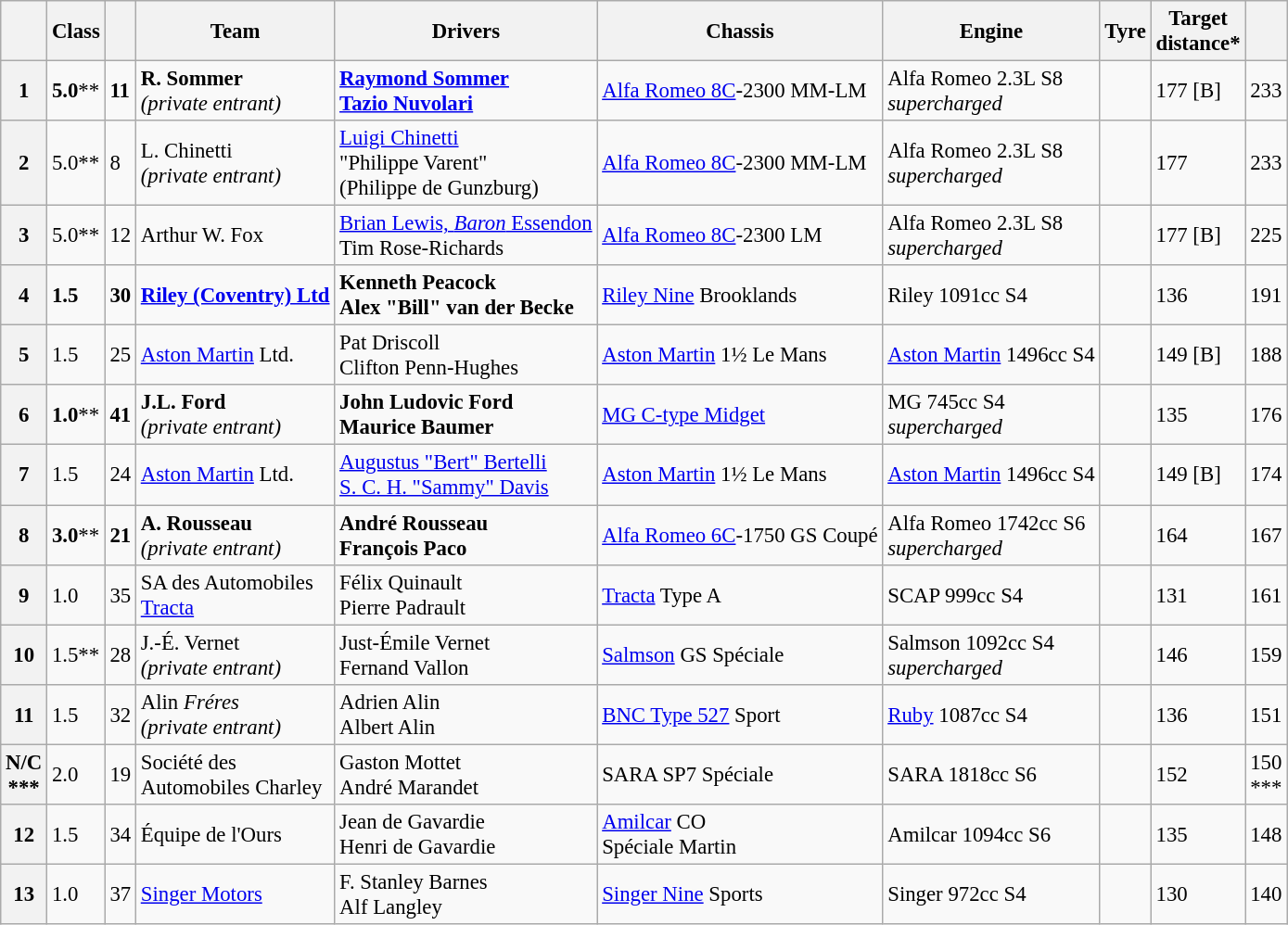<table class="wikitable" style="font-size: 95%;">
<tr>
<th></th>
<th>Class</th>
<th></th>
<th>Team</th>
<th>Drivers</th>
<th>Chassis</th>
<th>Engine</th>
<th>Tyre</th>
<th>Target<br>distance*</th>
<th></th>
</tr>
<tr>
<th><strong>1</strong></th>
<td><strong>5.0</strong>**</td>
<td><strong>11</strong></td>
<td><strong> R. Sommer</strong><br><em>(private entrant)</em></td>
<td><strong> <a href='#'>Raymond Sommer</a><br> <a href='#'>Tazio Nuvolari</a> </strong></td>
<td><a href='#'>Alfa Romeo 8C</a>-2300 MM-LM</td>
<td>Alfa Romeo 2.3L S8<br><em>supercharged</em></td>
<td></td>
<td>177 [B]</td>
<td>233</td>
</tr>
<tr>
<th>2</th>
<td>5.0**</td>
<td>8</td>
<td> L. Chinetti<br><em>(private entrant)</em></td>
<td> <a href='#'>Luigi Chinetti</a><br> "Philippe Varent"<br>(Philippe de Gunzburg)</td>
<td><a href='#'>Alfa Romeo 8C</a>-2300 MM-LM</td>
<td>Alfa Romeo 2.3L S8<br><em>supercharged</em></td>
<td></td>
<td>177</td>
<td>233</td>
</tr>
<tr>
<th>3</th>
<td>5.0**</td>
<td>12</td>
<td> Arthur W. Fox</td>
<td> <a href='#'>Brian Lewis, <em>Baron</em> Essendon</a><br> Tim Rose-Richards</td>
<td><a href='#'>Alfa Romeo 8C</a>-2300 LM</td>
<td>Alfa Romeo 2.3L S8<br><em>supercharged</em></td>
<td></td>
<td>177 [B]</td>
<td>225</td>
</tr>
<tr>
<th><strong>4</strong></th>
<td><strong>1.5</strong></td>
<td><strong>30</strong></td>
<td><strong> <a href='#'>Riley (Coventry) Ltd</a> </strong></td>
<td><strong> Kenneth Peacock<br> Alex "Bill" van der Becke</strong></td>
<td><a href='#'>Riley Nine</a> Brooklands</td>
<td>Riley 1091cc S4</td>
<td></td>
<td>136</td>
<td>191</td>
</tr>
<tr>
<th>5</th>
<td>1.5</td>
<td>25</td>
<td> <a href='#'>Aston Martin</a> Ltd.</td>
<td> Pat Driscoll<br> Clifton Penn-Hughes</td>
<td><a href='#'>Aston Martin</a> 1½ Le Mans</td>
<td><a href='#'>Aston Martin</a> 1496cc S4</td>
<td></td>
<td>149 [B]</td>
<td>188</td>
</tr>
<tr>
<th><strong>6</strong></th>
<td><strong>1.0</strong>**</td>
<td><strong>41</strong></td>
<td><strong> J.L. Ford</strong><br><em>(private entrant)</em></td>
<td><strong> John Ludovic Ford<br> Maurice Baumer</strong></td>
<td><a href='#'>MG C-type Midget</a></td>
<td>MG 745cc S4<br><em>supercharged</em></td>
<td></td>
<td>135</td>
<td>176</td>
</tr>
<tr>
<th>7</th>
<td>1.5</td>
<td>24</td>
<td> <a href='#'>Aston Martin</a> Ltd.</td>
<td> <a href='#'>Augustus "Bert" Bertelli</a><br> <a href='#'>S. C. H. "Sammy" Davis</a></td>
<td><a href='#'>Aston Martin</a> 1½ Le Mans</td>
<td><a href='#'>Aston Martin</a> 1496cc S4</td>
<td></td>
<td>149 [B]</td>
<td>174</td>
</tr>
<tr>
<th><strong>8</strong></th>
<td><strong>3.0</strong>**</td>
<td><strong>21</strong></td>
<td><strong> A. Rousseau</strong><br><em>(private entrant)</em></td>
<td><strong> André Rousseau<br> François Paco</strong></td>
<td><a href='#'>Alfa Romeo 6C</a>-1750 GS Coupé</td>
<td>Alfa Romeo 1742cc S6<br><em>supercharged</em></td>
<td></td>
<td>164</td>
<td>167</td>
</tr>
<tr>
<th>9</th>
<td>1.0</td>
<td>35</td>
<td> SA des Automobiles<br><a href='#'>Tracta</a></td>
<td> Félix Quinault<br> Pierre Padrault</td>
<td><a href='#'>Tracta</a> Type A</td>
<td>SCAP 999cc S4</td>
<td></td>
<td>131</td>
<td>161</td>
</tr>
<tr>
<th>10</th>
<td>1.5**</td>
<td>28</td>
<td> J.-É. Vernet<br><em>(private entrant)</em></td>
<td> Just-Émile Vernet<br> Fernand Vallon</td>
<td><a href='#'>Salmson</a> GS Spéciale</td>
<td>Salmson 1092cc S4<br><em>supercharged</em></td>
<td></td>
<td>146</td>
<td>159</td>
</tr>
<tr>
<th>11</th>
<td>1.5</td>
<td>32</td>
<td> Alin <em>Fréres</em><br><em>(private entrant)</em></td>
<td> Adrien Alin<br> Albert Alin</td>
<td><a href='#'>BNC Type 527</a> Sport</td>
<td><a href='#'>Ruby</a> 1087cc S4</td>
<td></td>
<td>136</td>
<td>151</td>
</tr>
<tr>
<th>N/C<br>***</th>
<td>2.0</td>
<td>19</td>
<td> Société des<br>Automobiles Charley</td>
<td> Gaston Mottet<br> André Marandet</td>
<td>SARA SP7 Spéciale</td>
<td>SARA 1818cc S6</td>
<td></td>
<td>152</td>
<td>150<br>***</td>
</tr>
<tr>
<th>12</th>
<td>1.5</td>
<td>34</td>
<td> Équipe de l'Ours</td>
<td> Jean de Gavardie<br> Henri de Gavardie</td>
<td><a href='#'>Amilcar</a> CO<br>Spéciale Martin</td>
<td>Amilcar 1094cc S6</td>
<td></td>
<td>135</td>
<td>148</td>
</tr>
<tr>
<th>13</th>
<td>1.0</td>
<td>37</td>
<td> <a href='#'>Singer Motors</a></td>
<td> F. Stanley Barnes<br> Alf Langley</td>
<td><a href='#'>Singer Nine</a> Sports</td>
<td>Singer 972cc S4</td>
<td></td>
<td>130</td>
<td>140</td>
</tr>
</table>
